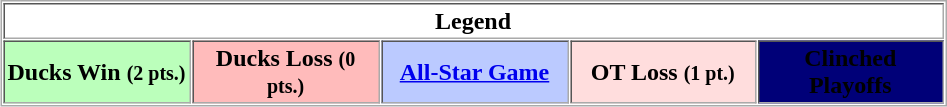<table align="center" border="1" cellpadding="2" cellspacing="1" style="border:1px solid #aaa">
<tr>
<th colspan="5">Legend</th>
</tr>
<tr>
<th bgcolor="bbffbb" width="119px">Ducks Win <small>(2 pts.)</small></th>
<th bgcolor="ffbbbb" width="119px">Ducks Loss <small>(0 pts.)</small></th>
<th bgcolor="bbcaff" width="119px"><a href='#'>All-Star Game</a></th>
<th bgcolor="ffdddd" width="118px">OT Loss <small>(1 pt.)</small></th>
<th bgcolor="000078" width="118px"><span>Clinched Playoffs</span></th>
</tr>
</table>
